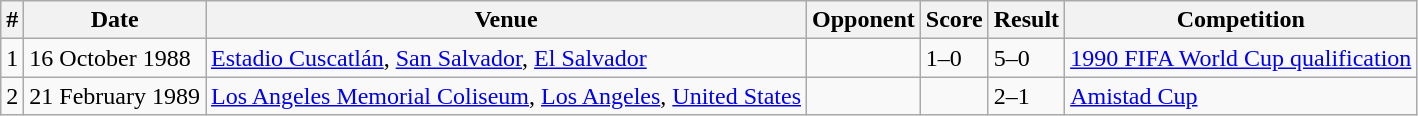<table class="wikitable">
<tr>
<th>#</th>
<th>Date</th>
<th>Venue</th>
<th>Opponent</th>
<th>Score</th>
<th>Result</th>
<th>Competition</th>
</tr>
<tr>
<td>1</td>
<td>16 October 1988</td>
<td><a href='#'>Estadio Cuscatlán</a>, <a href='#'>San Salvador</a>, <a href='#'>El Salvador</a></td>
<td></td>
<td>1–0</td>
<td>5–0</td>
<td><a href='#'>1990 FIFA World Cup qualification</a></td>
</tr>
<tr>
<td>2</td>
<td>21 February 1989</td>
<td><a href='#'>Los Angeles Memorial Coliseum</a>, <a href='#'>Los Angeles</a>, <a href='#'>United States</a></td>
<td></td>
<td></td>
<td>2–1</td>
<td><a href='#'>Amistad Cup</a></td>
</tr>
</table>
